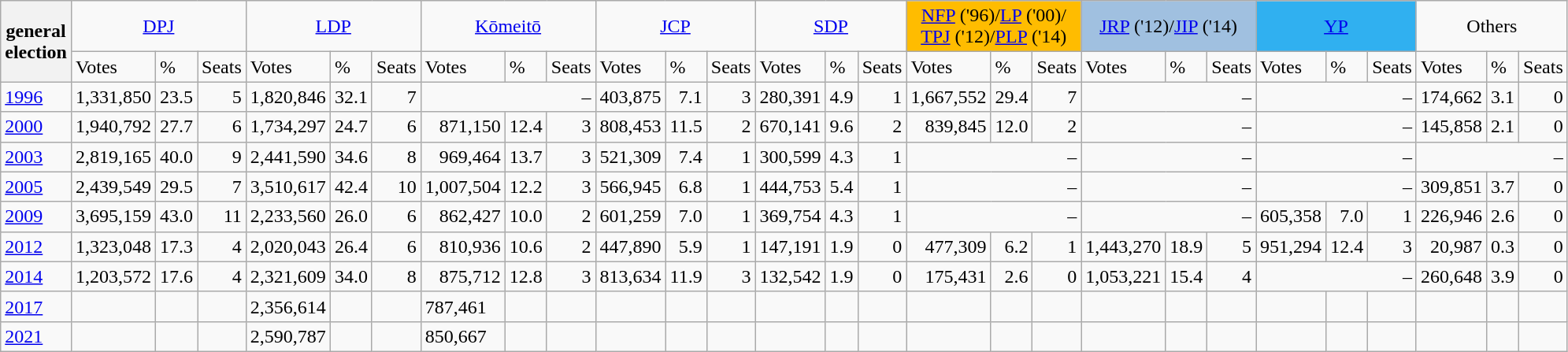<table class="wikitable">
<tr align="center">
<th rowspan="2">general election</th>
<td colspan="3" ><a href='#'>DPJ</a></td>
<td colspan="3" ><a href='#'>LDP</a></td>
<td colspan="3" ><a href='#'>Kōmeitō</a></td>
<td colspan="3" ><a href='#'>JCP</a></td>
<td colspan="3" ><a href='#'>SDP</a></td>
<td colspan="3" bgcolor="#FFBC00"><a href='#'>NFP</a> ('96)/<a href='#'>LP</a> ('00)/<br><a href='#'>TPJ</a> ('12)/<a href='#'>PLP</a> ('14)</td>
<td colspan="3" bgcolor="#A0C0E0"><a href='#'>JRP</a> ('12)/<a href='#'>JIP</a> ('14)</td>
<td colspan="3" bgcolor="#30B0F0"><a href='#'>YP</a></td>
<td colspan="3" >Others</td>
</tr>
<tr>
<td>Votes</td>
<td>%</td>
<td>Seats</td>
<td>Votes</td>
<td>%</td>
<td>Seats</td>
<td>Votes</td>
<td>%</td>
<td>Seats</td>
<td>Votes</td>
<td>%</td>
<td>Seats</td>
<td>Votes</td>
<td>%</td>
<td>Seats</td>
<td>Votes</td>
<td>%</td>
<td>Seats</td>
<td>Votes</td>
<td>%</td>
<td>Seats</td>
<td>Votes</td>
<td>%</td>
<td>Seats</td>
<td>Votes</td>
<td>%</td>
<td>Seats</td>
</tr>
<tr align="right">
<td align="left"><a href='#'>1996</a></td>
<td>1,331,850</td>
<td>23.5</td>
<td>5</td>
<td>1,820,846</td>
<td>32.1</td>
<td>7</td>
<td colspan="3">–</td>
<td>403,875</td>
<td>7.1</td>
<td>3</td>
<td>280,391</td>
<td>4.9</td>
<td>1</td>
<td>1,667,552</td>
<td>29.4</td>
<td>7</td>
<td colspan="3">–</td>
<td colspan="3">–</td>
<td>174,662</td>
<td>3.1</td>
<td>0</td>
</tr>
<tr align="right">
<td align="left"><a href='#'>2000</a></td>
<td>1,940,792</td>
<td>27.7</td>
<td>6</td>
<td>1,734,297</td>
<td>24.7</td>
<td>6</td>
<td>871,150</td>
<td>12.4</td>
<td>3</td>
<td>808,453</td>
<td>11.5</td>
<td>2</td>
<td>670,141</td>
<td>9.6</td>
<td>2</td>
<td>839,845</td>
<td>12.0</td>
<td>2</td>
<td colspan="3">–</td>
<td colspan="3">–</td>
<td>145,858</td>
<td>2.1</td>
<td>0</td>
</tr>
<tr align="right">
<td align="left"><a href='#'>2003</a></td>
<td>2,819,165</td>
<td>40.0</td>
<td>9</td>
<td>2,441,590</td>
<td>34.6</td>
<td>8</td>
<td>969,464</td>
<td>13.7</td>
<td>3</td>
<td>521,309</td>
<td>7.4</td>
<td>1</td>
<td>300,599</td>
<td>4.3</td>
<td>1</td>
<td colspan="3">–</td>
<td colspan="3">–</td>
<td colspan="3">–</td>
<td colspan="3">–</td>
</tr>
<tr align="right">
<td align="left"><a href='#'>2005</a></td>
<td>2,439,549</td>
<td>29.5</td>
<td>7</td>
<td>3,510,617</td>
<td>42.4</td>
<td>10</td>
<td>1,007,504</td>
<td>12.2</td>
<td>3</td>
<td>566,945</td>
<td>6.8</td>
<td>1</td>
<td>444,753</td>
<td>5.4</td>
<td>1</td>
<td colspan="3">–</td>
<td colspan="3">–</td>
<td colspan="3">–</td>
<td>309,851</td>
<td>3.7</td>
<td>0</td>
</tr>
<tr align="right">
<td align="left"><a href='#'>2009</a></td>
<td>3,695,159</td>
<td>43.0</td>
<td>11</td>
<td>2,233,560</td>
<td>26.0</td>
<td>6</td>
<td>862,427</td>
<td>10.0</td>
<td>2</td>
<td>601,259</td>
<td>7.0</td>
<td>1</td>
<td>369,754</td>
<td>4.3</td>
<td>1</td>
<td colspan="3">–</td>
<td colspan="3">–</td>
<td>605,358</td>
<td>7.0</td>
<td>1</td>
<td>226,946</td>
<td>2.6</td>
<td>0</td>
</tr>
<tr align="right">
<td align="left"><a href='#'>2012</a></td>
<td>1,323,048</td>
<td>17.3</td>
<td>4</td>
<td>2,020,043</td>
<td>26.4</td>
<td>6</td>
<td>810,936</td>
<td>10.6</td>
<td>2</td>
<td>447,890</td>
<td>5.9</td>
<td>1</td>
<td>147,191</td>
<td>1.9</td>
<td>0</td>
<td>477,309</td>
<td>6.2</td>
<td>1</td>
<td>1,443,270</td>
<td>18.9</td>
<td>5</td>
<td>951,294</td>
<td>12.4</td>
<td>3</td>
<td>20,987</td>
<td>0.3</td>
<td>0</td>
</tr>
<tr align="right">
<td align="left"><a href='#'>2014</a></td>
<td>1,203,572</td>
<td>17.6</td>
<td>4</td>
<td>2,321,609</td>
<td>34.0</td>
<td>8</td>
<td>875,712</td>
<td>12.8</td>
<td>3</td>
<td>813,634</td>
<td>11.9</td>
<td>3</td>
<td>132,542</td>
<td>1.9</td>
<td>0</td>
<td>175,431</td>
<td>2.6</td>
<td>0</td>
<td>1,053,221</td>
<td>15.4</td>
<td>4</td>
<td colspan="3">–</td>
<td>260,648</td>
<td>3.9</td>
<td>0</td>
</tr>
<tr>
<td><a href='#'>2017</a></td>
<td></td>
<td></td>
<td></td>
<td>2,356,614</td>
<td></td>
<td></td>
<td>787,461</td>
<td></td>
<td></td>
<td></td>
<td></td>
<td></td>
<td></td>
<td></td>
<td></td>
<td></td>
<td></td>
<td></td>
<td></td>
<td></td>
<td></td>
<td></td>
<td></td>
<td></td>
<td></td>
<td></td>
<td></td>
</tr>
<tr>
<td><a href='#'>2021</a></td>
<td></td>
<td></td>
<td></td>
<td>2,590,787</td>
<td></td>
<td></td>
<td>850,667</td>
<td></td>
<td></td>
<td></td>
<td></td>
<td></td>
<td></td>
<td></td>
<td></td>
<td></td>
<td></td>
<td></td>
<td></td>
<td></td>
<td></td>
<td></td>
<td></td>
<td></td>
<td></td>
<td></td>
<td></td>
</tr>
</table>
